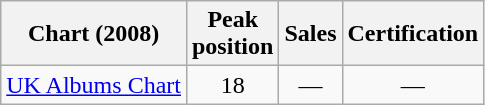<table class="wikitable sortable">
<tr>
<th style="text-align:center;">Chart (2008)</th>
<th style="text-align:center;">Peak<br>position</th>
<th style="text-align:center;">Sales</th>
<th style="text-align:center;">Certification</th>
</tr>
<tr>
<td align="left"><a href='#'>UK Albums Chart</a></td>
<td style="text-align:center;">18</td>
<td style="text-align:center;">—</td>
<td style="text-align:center;">—</td>
</tr>
</table>
